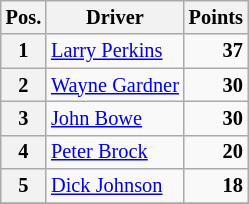<table class="wikitable" style="font-size: 85%;">
<tr>
<th>Pos.</th>
<th>Driver</th>
<th>Points</th>
</tr>
<tr>
<th>1</th>
<td> <a href='#'>Larry Perkins</a></td>
<td align="right"><strong>37</strong></td>
</tr>
<tr>
<th>2</th>
<td> <a href='#'>Wayne Gardner</a></td>
<td align="right"><strong>30</strong></td>
</tr>
<tr>
<th>3</th>
<td> <a href='#'>John Bowe</a></td>
<td align="right"><strong>30</strong></td>
</tr>
<tr>
<th>4</th>
<td> <a href='#'>Peter Brock</a></td>
<td align="right"><strong>20</strong></td>
</tr>
<tr>
<th>5</th>
<td> <a href='#'>Dick Johnson</a></td>
<td align="right"><strong>18</strong></td>
</tr>
<tr>
</tr>
</table>
